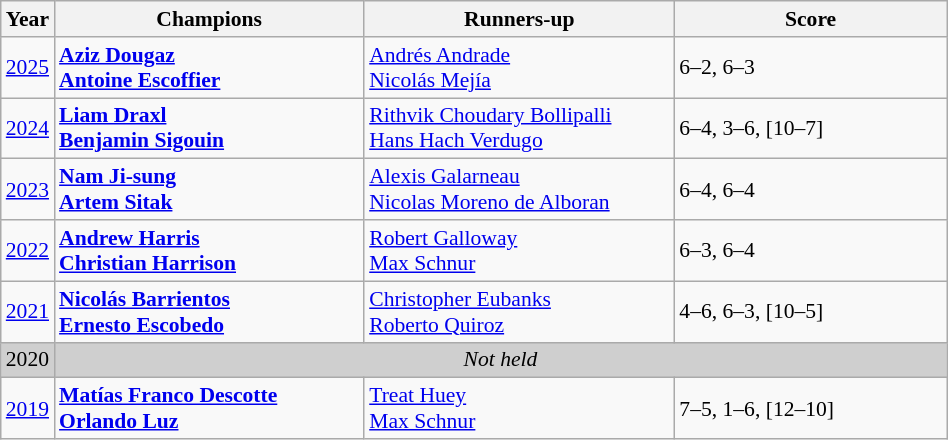<table class="wikitable" style="font-size:90%">
<tr>
<th>Year</th>
<th width="200">Champions</th>
<th width="200">Runners-up</th>
<th width="175">Score</th>
</tr>
<tr>
<td><a href='#'>2025</a></td>
<td> <strong><a href='#'>Aziz Dougaz</a></strong><br> <strong><a href='#'>Antoine Escoffier</a></strong></td>
<td> <a href='#'>Andrés Andrade</a><br> <a href='#'>Nicolás Mejía</a></td>
<td>6–2, 6–3</td>
</tr>
<tr>
<td><a href='#'>2024</a></td>
<td> <strong><a href='#'>Liam Draxl</a></strong><br> <strong><a href='#'>Benjamin Sigouin</a></strong></td>
<td> <a href='#'>Rithvik Choudary Bollipalli</a><br> <a href='#'>Hans Hach Verdugo</a></td>
<td>6–4, 3–6, [10–7]</td>
</tr>
<tr>
<td><a href='#'>2023</a></td>
<td> <strong><a href='#'>Nam Ji-sung</a></strong><br> <strong><a href='#'>Artem Sitak</a></strong></td>
<td> <a href='#'>Alexis Galarneau</a><br> <a href='#'>Nicolas Moreno de Alboran</a></td>
<td>6–4, 6–4</td>
</tr>
<tr>
<td><a href='#'>2022</a></td>
<td> <strong><a href='#'>Andrew Harris</a></strong><br> <strong><a href='#'>Christian Harrison</a></strong></td>
<td> <a href='#'>Robert Galloway</a><br> <a href='#'>Max Schnur</a></td>
<td>6–3, 6–4</td>
</tr>
<tr>
<td><a href='#'>2021</a></td>
<td> <strong><a href='#'>Nicolás Barrientos</a></strong><br> <strong><a href='#'>Ernesto Escobedo</a></strong></td>
<td> <a href='#'>Christopher Eubanks</a><br> <a href='#'>Roberto Quiroz</a></td>
<td>4–6, 6–3, [10–5]</td>
</tr>
<tr>
<td style="background:#cfcfcf">2020</td>
<td colspan=3 align=center style="background:#cfcfcf"><em>Not held</em></td>
</tr>
<tr>
<td><a href='#'>2019</a></td>
<td> <strong><a href='#'>Matías Franco Descotte</a></strong><br> <strong><a href='#'>Orlando Luz</a></strong></td>
<td> <a href='#'>Treat Huey</a><br> <a href='#'>Max Schnur</a></td>
<td>7–5, 1–6, [12–10]</td>
</tr>
</table>
